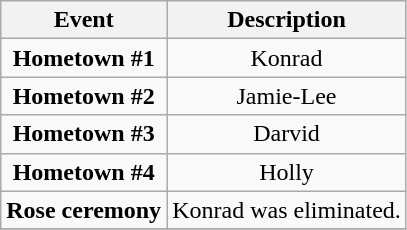<table class="wikitable sortable" style="text-align:center;">
<tr>
<th>Event</th>
<th>Description</th>
</tr>
<tr>
<td><strong>Hometown #1</strong></td>
<td>Konrad</td>
</tr>
<tr>
<td><strong>Hometown #2</strong></td>
<td>Jamie-Lee</td>
</tr>
<tr>
<td><strong>Hometown #3</strong></td>
<td>Darvid</td>
</tr>
<tr>
<td><strong>Hometown #4</strong></td>
<td>Holly</td>
</tr>
<tr>
<td><strong>Rose ceremony</strong></td>
<td>Konrad was eliminated.</td>
</tr>
<tr>
</tr>
</table>
